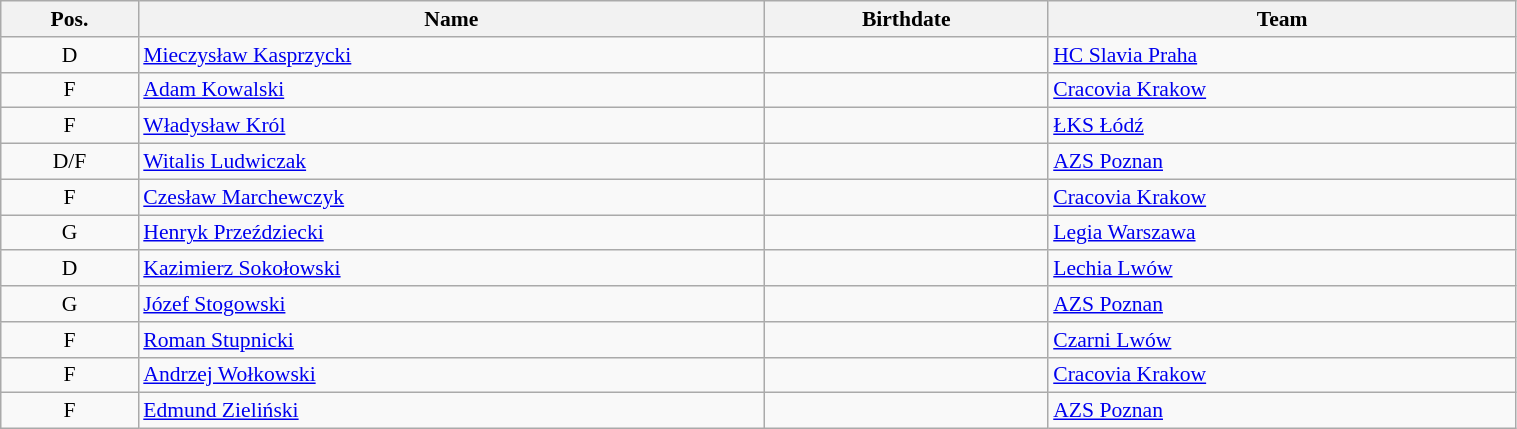<table class="wikitable sortable" width="80%" style="font-size: 90%; text-align: center;">
<tr>
<th>Pos.</th>
<th>Name</th>
<th>Birthdate</th>
<th>Team</th>
</tr>
<tr>
<td>D</td>
<td style="text-align:left;"><a href='#'>Mieczysław Kasprzycki</a></td>
<td style="text-align:right;"></td>
<td style="text-align:left;"> <a href='#'>HC Slavia Praha</a></td>
</tr>
<tr>
<td>F</td>
<td style="text-align:left;"><a href='#'>Adam Kowalski</a></td>
<td style="text-align:right;"></td>
<td style="text-align:left;"> <a href='#'>Cracovia Krakow</a></td>
</tr>
<tr>
<td>F</td>
<td style="text-align:left;"><a href='#'>Władysław Król</a></td>
<td style="text-align:right;"></td>
<td style="text-align:left;"> <a href='#'>ŁKS Łódź</a></td>
</tr>
<tr>
<td>D/F</td>
<td style="text-align:left;"><a href='#'>Witalis Ludwiczak</a></td>
<td style="text-align:right;"></td>
<td style="text-align:left;"> <a href='#'>AZS Poznan</a></td>
</tr>
<tr>
<td>F</td>
<td style="text-align:left;"><a href='#'>Czesław Marchewczyk</a></td>
<td style="text-align:right;"></td>
<td style="text-align:left;"> <a href='#'>Cracovia Krakow</a></td>
</tr>
<tr>
<td>G</td>
<td style="text-align:left;"><a href='#'>Henryk Przeździecki</a></td>
<td style="text-align:right;"></td>
<td style="text-align:left;"> <a href='#'>Legia Warszawa</a></td>
</tr>
<tr>
<td>D</td>
<td style="text-align:left;"><a href='#'>Kazimierz Sokołowski</a></td>
<td style="text-align:right;"></td>
<td style="text-align:left;"> <a href='#'>Lechia Lwów</a></td>
</tr>
<tr>
<td>G</td>
<td style="text-align:left;"><a href='#'>Józef Stogowski</a></td>
<td style="text-align:right;"></td>
<td style="text-align:left;"> <a href='#'>AZS Poznan</a></td>
</tr>
<tr>
<td>F</td>
<td style="text-align:left;"><a href='#'>Roman Stupnicki</a></td>
<td style="text-align:right;"></td>
<td style="text-align:left;"> <a href='#'>Czarni Lwów</a></td>
</tr>
<tr>
<td>F</td>
<td style="text-align:left;"><a href='#'>Andrzej Wołkowski</a></td>
<td style="text-align:right;"></td>
<td style="text-align:left;"> <a href='#'>Cracovia Krakow</a></td>
</tr>
<tr>
<td>F</td>
<td style="text-align:left;"><a href='#'>Edmund Zieliński</a></td>
<td style="text-align:right;"></td>
<td style="text-align:left;"> <a href='#'>AZS Poznan</a></td>
</tr>
</table>
